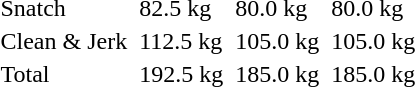<table>
<tr>
<td>Snatch</td>
<td></td>
<td>82.5 kg</td>
<td></td>
<td>80.0 kg</td>
<td></td>
<td>80.0 kg</td>
</tr>
<tr>
<td>Clean & Jerk</td>
<td></td>
<td>112.5 kg</td>
<td></td>
<td>105.0 kg</td>
<td></td>
<td>105.0 kg</td>
</tr>
<tr>
<td>Total</td>
<td></td>
<td>192.5 kg</td>
<td></td>
<td>185.0 kg</td>
<td></td>
<td>185.0 kg</td>
</tr>
</table>
